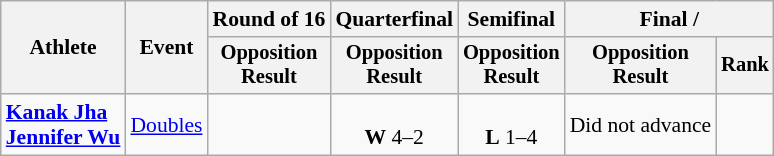<table class=wikitable style=font-size:90%;text-align:center>
<tr>
<th rowspan=2>Athlete</th>
<th rowspan=2>Event</th>
<th>Round of 16</th>
<th>Quarterfinal</th>
<th>Semifinal</th>
<th colspan=2>Final / </th>
</tr>
<tr style=font-size:95%>
<th>Opposition<br>Result</th>
<th>Opposition<br>Result</th>
<th>Opposition<br>Result</th>
<th>Opposition<br>Result</th>
<th>Rank</th>
</tr>
<tr>
<td align=left><strong><a href='#'>Kanak Jha</a><br><a href='#'>Jennifer Wu</a></strong></td>
<td align=left><a href='#'>Doubles</a></td>
<td></td>
<td><br><strong>W</strong> 4–2</td>
<td><br><strong>L</strong> 1–4</td>
<td>Did not advance</td>
<td></td>
</tr>
</table>
